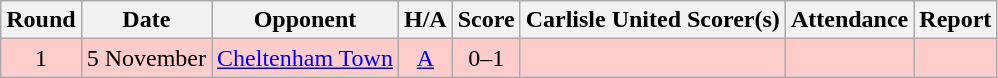<table class="wikitable" style="text-align:center">
<tr>
<th>Round</th>
<th>Date</th>
<th>Opponent</th>
<th>H/A</th>
<th>Score</th>
<th>Carlisle United Scorer(s)</th>
<th>Attendance</th>
<th>Report</th>
</tr>
<tr bgcolor=#FFCCCC>
<td>1</td>
<td align=left>5 November</td>
<td align=left><a href='#'>Cheltenham Town</a></td>
<td><a href='#'>A</a></td>
<td>0–1</td>
<td align=left></td>
<td></td>
<td></td>
</tr>
</table>
